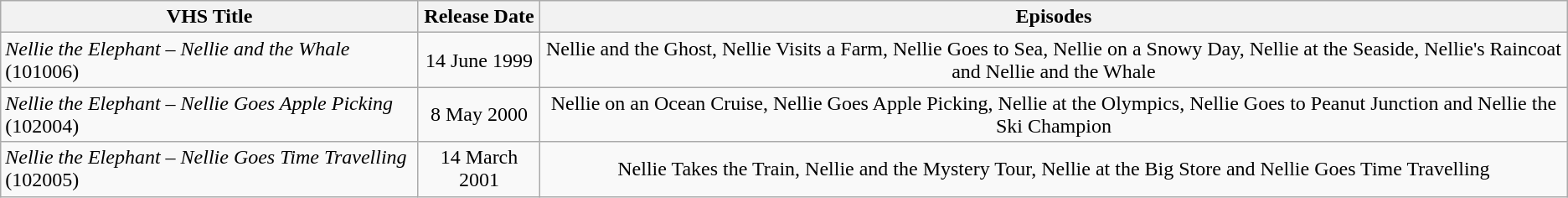<table class="wikitable">
<tr>
<th>VHS Title</th>
<th>Release Date</th>
<th>Episodes</th>
</tr>
<tr>
<td><em>Nellie the Elephant – Nellie and the Whale</em> (101006)</td>
<td align="center">14 June 1999</td>
<td align="center">Nellie and the Ghost, Nellie Visits a Farm, Nellie Goes to Sea, Nellie on a Snowy Day, Nellie at the Seaside, Nellie's Raincoat and Nellie and the Whale</td>
</tr>
<tr>
<td><em>Nellie the Elephant – Nellie Goes Apple Picking</em> (102004)</td>
<td align="center">8 May 2000</td>
<td align="center">Nellie on an Ocean Cruise, Nellie Goes Apple Picking, Nellie at the Olympics, Nellie Goes to Peanut Junction and Nellie the Ski Champion</td>
</tr>
<tr>
<td><em>Nellie the Elephant – Nellie Goes Time Travelling</em> (102005)</td>
<td align="center">14 March 2001</td>
<td align="center">Nellie Takes the Train, Nellie and the Mystery Tour, Nellie at the Big Store and Nellie Goes Time Travelling</td>
</tr>
</table>
